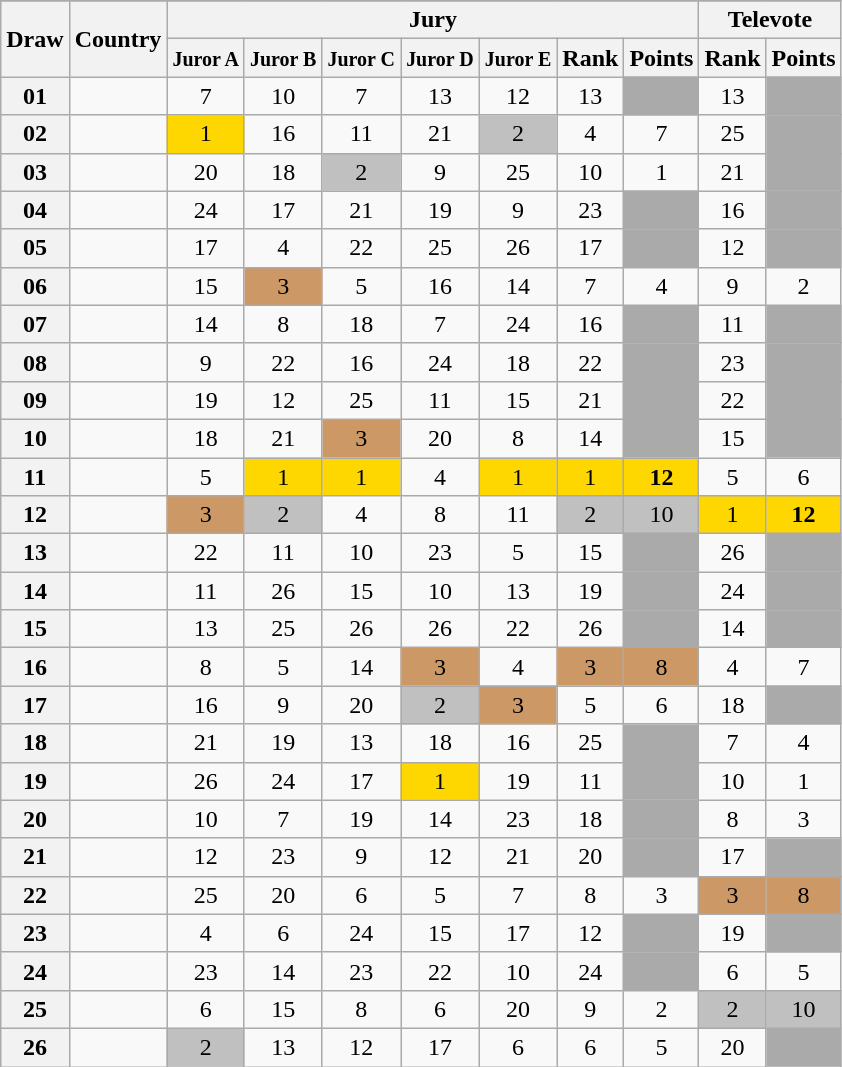<table class="sortable wikitable collapsible plainrowheaders" style="text-align:center;">
<tr>
</tr>
<tr>
<th scope="col" rowspan="2">Draw</th>
<th scope="col" rowspan="2">Country</th>
<th scope="col" colspan="7">Jury</th>
<th scope="col" colspan="2">Televote</th>
</tr>
<tr>
<th scope="col"><small>Juror A</small></th>
<th scope="col"><small>Juror B</small></th>
<th scope="col"><small>Juror C</small></th>
<th scope="col"><small>Juror D</small></th>
<th scope="col"><small>Juror E</small></th>
<th scope="col">Rank</th>
<th scope="col">Points</th>
<th scope="col">Rank</th>
<th scope="col">Points</th>
</tr>
<tr>
<th scope="row" style="text-align:center;">01</th>
<td style="text-align:left;"></td>
<td>7</td>
<td>10</td>
<td>7</td>
<td>13</td>
<td>12</td>
<td>13</td>
<td style="background:#AAAAAA;"></td>
<td>13</td>
<td style="background:#AAAAAA;"></td>
</tr>
<tr>
<th scope="row" style="text-align:center;">02</th>
<td style="text-align:left;"></td>
<td style="background:gold;">1</td>
<td>16</td>
<td>11</td>
<td>21</td>
<td style="background:silver;">2</td>
<td>4</td>
<td>7</td>
<td>25</td>
<td style="background:#AAAAAA;"></td>
</tr>
<tr>
<th scope="row" style="text-align:center;">03</th>
<td style="text-align:left;"></td>
<td>20</td>
<td>18</td>
<td style="background:silver;">2</td>
<td>9</td>
<td>25</td>
<td>10</td>
<td>1</td>
<td>21</td>
<td style="background:#AAAAAA;"></td>
</tr>
<tr>
<th scope="row" style="text-align:center;">04</th>
<td style="text-align:left;"></td>
<td>24</td>
<td>17</td>
<td>21</td>
<td>19</td>
<td>9</td>
<td>23</td>
<td style="background:#AAAAAA;"></td>
<td>16</td>
<td style="background:#AAAAAA;"></td>
</tr>
<tr>
<th scope="row" style="text-align:center;">05</th>
<td style="text-align:left;"></td>
<td>17</td>
<td>4</td>
<td>22</td>
<td>25</td>
<td>26</td>
<td>17</td>
<td style="background:#AAAAAA;"></td>
<td>12</td>
<td style="background:#AAAAAA;"></td>
</tr>
<tr>
<th scope="row" style="text-align:center;">06</th>
<td style="text-align:left;"></td>
<td>15</td>
<td style="background:#CC9966;">3</td>
<td>5</td>
<td>16</td>
<td>14</td>
<td>7</td>
<td>4</td>
<td>9</td>
<td>2</td>
</tr>
<tr>
<th scope="row" style="text-align:center;">07</th>
<td style="text-align:left;"></td>
<td>14</td>
<td>8</td>
<td>18</td>
<td>7</td>
<td>24</td>
<td>16</td>
<td style="background:#AAAAAA;"></td>
<td>11</td>
<td style="background:#AAAAAA;"></td>
</tr>
<tr>
<th scope="row" style="text-align:center;">08</th>
<td style="text-align:left;"></td>
<td>9</td>
<td>22</td>
<td>16</td>
<td>24</td>
<td>18</td>
<td>22</td>
<td style="background:#AAAAAA;"></td>
<td>23</td>
<td style="background:#AAAAAA;"></td>
</tr>
<tr>
<th scope="row" style="text-align:center;">09</th>
<td style="text-align:left;"></td>
<td>19</td>
<td>12</td>
<td>25</td>
<td>11</td>
<td>15</td>
<td>21</td>
<td style="background:#AAAAAA;"></td>
<td>22</td>
<td style="background:#AAAAAA;"></td>
</tr>
<tr>
<th scope="row" style="text-align:center;">10</th>
<td style="text-align:left;"></td>
<td>18</td>
<td>21</td>
<td style="background:#CC9966;">3</td>
<td>20</td>
<td>8</td>
<td>14</td>
<td style="background:#AAAAAA;"></td>
<td>15</td>
<td style="background:#AAAAAA;"></td>
</tr>
<tr>
<th scope="row" style="text-align:center;">11</th>
<td style="text-align:left;"></td>
<td>5</td>
<td style="background:gold;">1</td>
<td style="background:gold;">1</td>
<td>4</td>
<td style="background:gold;">1</td>
<td style="background:gold;">1</td>
<td style="background:gold;"><strong>12</strong></td>
<td>5</td>
<td>6</td>
</tr>
<tr>
<th scope="row" style="text-align:center;">12</th>
<td style="text-align:left;"></td>
<td style="background:#CC9966;">3</td>
<td style="background:silver;">2</td>
<td>4</td>
<td>8</td>
<td>11</td>
<td style="background:silver;">2</td>
<td style="background:silver;">10</td>
<td style="background:gold;">1</td>
<td style="background:gold;"><strong>12</strong></td>
</tr>
<tr>
<th scope="row" style="text-align:center;">13</th>
<td style="text-align:left;"></td>
<td>22</td>
<td>11</td>
<td>10</td>
<td>23</td>
<td>5</td>
<td>15</td>
<td style="background:#AAAAAA;"></td>
<td>26</td>
<td style="background:#AAAAAA;"></td>
</tr>
<tr>
<th scope="row" style="text-align:center;">14</th>
<td style="text-align:left;"></td>
<td>11</td>
<td>26</td>
<td>15</td>
<td>10</td>
<td>13</td>
<td>19</td>
<td style="background:#AAAAAA;"></td>
<td>24</td>
<td style="background:#AAAAAA;"></td>
</tr>
<tr>
<th scope="row" style="text-align:center;">15</th>
<td style="text-align:left;"></td>
<td>13</td>
<td>25</td>
<td>26</td>
<td>26</td>
<td>22</td>
<td>26</td>
<td style="background:#AAAAAA;"></td>
<td>14</td>
<td style="background:#AAAAAA;"></td>
</tr>
<tr>
<th scope="row" style="text-align:center;">16</th>
<td style="text-align:left;"></td>
<td>8</td>
<td>5</td>
<td>14</td>
<td style="background:#CC9966;">3</td>
<td>4</td>
<td style="background:#CC9966;">3</td>
<td style="background:#CC9966;">8</td>
<td>4</td>
<td>7</td>
</tr>
<tr>
<th scope="row" style="text-align:center;">17</th>
<td style="text-align:left;"></td>
<td>16</td>
<td>9</td>
<td>20</td>
<td style="background:silver;">2</td>
<td style="background:#CC9966;">3</td>
<td>5</td>
<td>6</td>
<td>18</td>
<td style="background:#AAAAAA;"></td>
</tr>
<tr>
<th scope="row" style="text-align:center;">18</th>
<td style="text-align:left;"></td>
<td>21</td>
<td>19</td>
<td>13</td>
<td>18</td>
<td>16</td>
<td>25</td>
<td style="background:#AAAAAA;"></td>
<td>7</td>
<td>4</td>
</tr>
<tr>
<th scope="row" style="text-align:center;">19</th>
<td style="text-align:left;"></td>
<td>26</td>
<td>24</td>
<td>17</td>
<td style="background:gold;">1</td>
<td>19</td>
<td>11</td>
<td style="background:#AAAAAA;"></td>
<td>10</td>
<td>1</td>
</tr>
<tr>
<th scope="row" style="text-align:center;">20</th>
<td style="text-align:left;"></td>
<td>10</td>
<td>7</td>
<td>19</td>
<td>14</td>
<td>23</td>
<td>18</td>
<td style="background:#AAAAAA;"></td>
<td>8</td>
<td>3</td>
</tr>
<tr>
<th scope="row" style="text-align:center;">21</th>
<td style="text-align:left;"></td>
<td>12</td>
<td>23</td>
<td>9</td>
<td>12</td>
<td>21</td>
<td>20</td>
<td style="background:#AAAAAA;"></td>
<td>17</td>
<td style="background:#AAAAAA;"></td>
</tr>
<tr>
<th scope="row" style="text-align:center;">22</th>
<td style="text-align:left;"></td>
<td>25</td>
<td>20</td>
<td>6</td>
<td>5</td>
<td>7</td>
<td>8</td>
<td>3</td>
<td style="background:#CC9966;">3</td>
<td style="background:#CC9966;">8</td>
</tr>
<tr>
<th scope="row" style="text-align:center;">23</th>
<td style="text-align:left;"></td>
<td>4</td>
<td>6</td>
<td>24</td>
<td>15</td>
<td>17</td>
<td>12</td>
<td style="background:#AAAAAA;"></td>
<td>19</td>
<td style="background:#AAAAAA;"></td>
</tr>
<tr>
<th scope="row" style="text-align:center;">24</th>
<td style="text-align:left;"></td>
<td>23</td>
<td>14</td>
<td>23</td>
<td>22</td>
<td>10</td>
<td>24</td>
<td style="background:#AAAAAA;"></td>
<td>6</td>
<td>5</td>
</tr>
<tr>
<th scope="row" style="text-align:center;">25</th>
<td style="text-align:left;"></td>
<td>6</td>
<td>15</td>
<td>8</td>
<td>6</td>
<td>20</td>
<td>9</td>
<td>2</td>
<td style="background:silver;">2</td>
<td style="background:silver;">10</td>
</tr>
<tr>
<th scope="row" style="text-align:center;">26</th>
<td style="text-align:left;"></td>
<td style="background:silver;">2</td>
<td>13</td>
<td>12</td>
<td>17</td>
<td>6</td>
<td>6</td>
<td>5</td>
<td>20</td>
<td style="background:#AAAAAA;"></td>
</tr>
</table>
